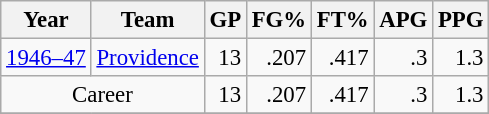<table class="wikitable sortable" style="font-size:95%; text-align:right;">
<tr>
<th>Year</th>
<th>Team</th>
<th>GP</th>
<th>FG%</th>
<th>FT%</th>
<th>APG</th>
<th>PPG</th>
</tr>
<tr>
<td style="text-align:left;"><a href='#'>1946–47</a></td>
<td style="text-align:left;"><a href='#'>Providence</a></td>
<td>13</td>
<td>.207</td>
<td>.417</td>
<td>.3</td>
<td>1.3</td>
</tr>
<tr>
<td style="text-align:center;" colspan="2">Career</td>
<td>13</td>
<td>.207</td>
<td>.417</td>
<td>.3</td>
<td>1.3</td>
</tr>
<tr>
</tr>
</table>
